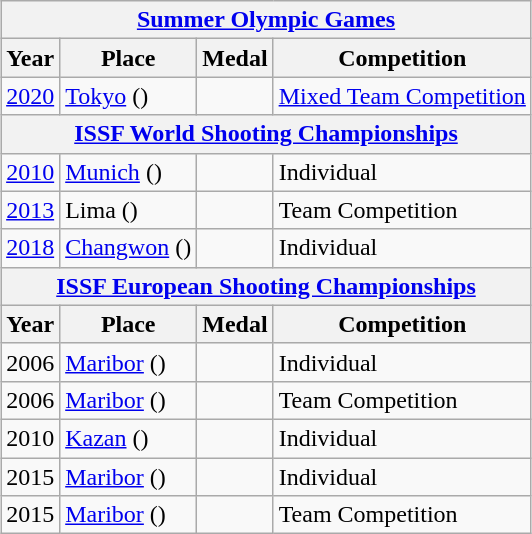<table class="wikitable sortable" style="margin:1em auto;">
<tr>
<th colspan="4"><a href='#'>Summer Olympic Games</a></th>
</tr>
<tr>
<th>Year</th>
<th>Place</th>
<th>Medal</th>
<th>Competition</th>
</tr>
<tr>
<td><a href='#'>2020</a></td>
<td><a href='#'>Tokyo</a> ()</td>
<td></td>
<td><a href='#'>Mixed Team Competition</a></td>
</tr>
<tr>
<th colspan="4"><a href='#'>ISSF World Shooting Championships</a></th>
</tr>
<tr>
<td><a href='#'>2010</a></td>
<td><a href='#'>Munich</a> ()</td>
<td></td>
<td>Individual</td>
</tr>
<tr>
<td><a href='#'>2013</a></td>
<td>Lima ()</td>
<td></td>
<td>Team Competition</td>
</tr>
<tr>
<td><a href='#'>2018</a></td>
<td><a href='#'>Changwon</a> ()</td>
<td></td>
<td>Individual</td>
</tr>
<tr>
<th colspan="4"><a href='#'>ISSF European Shooting Championships</a></th>
</tr>
<tr>
<th>Year</th>
<th>Place</th>
<th>Medal</th>
<th>Competition</th>
</tr>
<tr>
<td>2006</td>
<td><a href='#'>Maribor</a> ()</td>
<td></td>
<td>Individual</td>
</tr>
<tr>
<td>2006</td>
<td><a href='#'>Maribor</a> ()</td>
<td></td>
<td>Team Competition</td>
</tr>
<tr>
<td>2010</td>
<td><a href='#'>Kazan</a> ()</td>
<td></td>
<td>Individual</td>
</tr>
<tr>
<td>2015</td>
<td><a href='#'>Maribor</a> ()</td>
<td></td>
<td>Individual</td>
</tr>
<tr>
<td>2015</td>
<td><a href='#'>Maribor</a> ()</td>
<td></td>
<td>Team Competition</td>
</tr>
</table>
